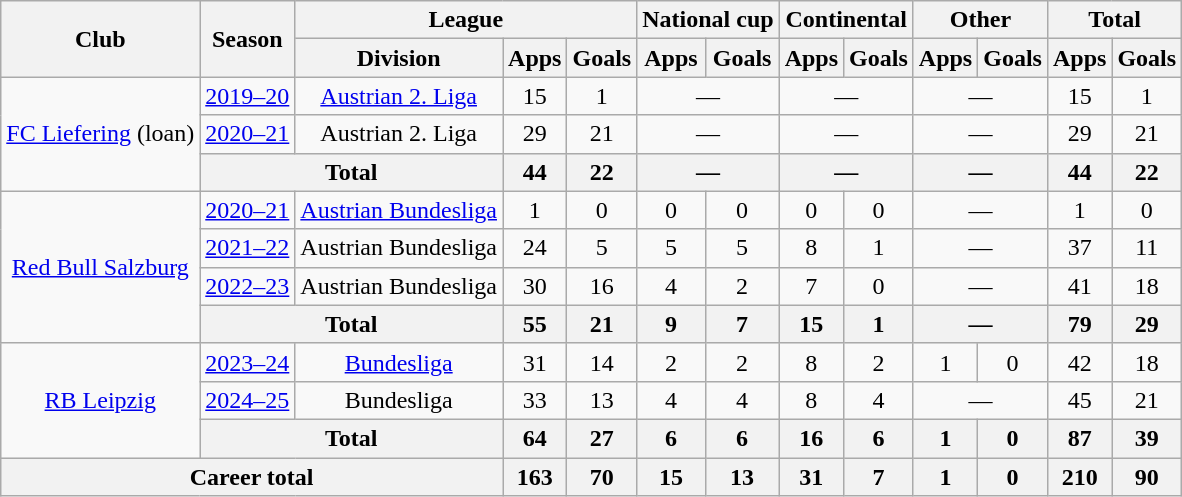<table class="wikitable" style="text-align: center">
<tr>
<th rowspan="2">Club</th>
<th rowspan="2">Season</th>
<th colspan="3">League</th>
<th colspan="2">National cup</th>
<th colspan="2">Continental</th>
<th colspan="2">Other</th>
<th colspan="2">Total</th>
</tr>
<tr>
<th>Division</th>
<th>Apps</th>
<th>Goals</th>
<th>Apps</th>
<th>Goals</th>
<th>Apps</th>
<th>Goals</th>
<th>Apps</th>
<th>Goals</th>
<th>Apps</th>
<th>Goals</th>
</tr>
<tr>
<td rowspan="3"><a href='#'>FC Liefering</a> (loan)</td>
<td><a href='#'>2019–20</a></td>
<td><a href='#'>Austrian 2. Liga</a></td>
<td>15</td>
<td>1</td>
<td colspan="2">—</td>
<td colspan="2">—</td>
<td colspan="2">—</td>
<td>15</td>
<td>1</td>
</tr>
<tr>
<td><a href='#'>2020–21</a></td>
<td>Austrian 2. Liga</td>
<td>29</td>
<td>21</td>
<td colspan="2">—</td>
<td colspan="2">—</td>
<td colspan="2">—</td>
<td>29</td>
<td>21</td>
</tr>
<tr>
<th colspan="2">Total</th>
<th>44</th>
<th>22</th>
<th colspan="2">—</th>
<th colspan="2">—</th>
<th colspan="2">—</th>
<th>44</th>
<th>22</th>
</tr>
<tr>
<td rowspan="4"><a href='#'>Red Bull Salzburg</a></td>
<td><a href='#'>2020–21</a></td>
<td><a href='#'>Austrian Bundesliga</a></td>
<td>1</td>
<td>0</td>
<td>0</td>
<td>0</td>
<td>0</td>
<td>0</td>
<td colspan="2">—</td>
<td>1</td>
<td>0</td>
</tr>
<tr>
<td><a href='#'>2021–22</a></td>
<td>Austrian Bundesliga</td>
<td>24</td>
<td>5</td>
<td>5</td>
<td>5</td>
<td>8</td>
<td>1</td>
<td colspan="2">—</td>
<td>37</td>
<td>11</td>
</tr>
<tr>
<td><a href='#'>2022–23</a></td>
<td>Austrian Bundesliga</td>
<td>30</td>
<td>16</td>
<td>4</td>
<td>2</td>
<td>7</td>
<td>0</td>
<td colspan="2">—</td>
<td>41</td>
<td>18</td>
</tr>
<tr>
<th colspan="2">Total</th>
<th>55</th>
<th>21</th>
<th>9</th>
<th>7</th>
<th>15</th>
<th>1</th>
<th colspan="2">—</th>
<th>79</th>
<th>29</th>
</tr>
<tr>
<td rowspan="3"><a href='#'>RB Leipzig</a></td>
<td><a href='#'>2023–24</a></td>
<td><a href='#'>Bundesliga</a></td>
<td>31</td>
<td>14</td>
<td>2</td>
<td>2</td>
<td>8</td>
<td>2</td>
<td>1</td>
<td>0</td>
<td>42</td>
<td>18</td>
</tr>
<tr>
<td><a href='#'>2024–25</a></td>
<td>Bundesliga</td>
<td>33</td>
<td>13</td>
<td>4</td>
<td>4</td>
<td>8</td>
<td>4</td>
<td colspan="2">—</td>
<td>45</td>
<td>21</td>
</tr>
<tr>
<th colspan="2">Total</th>
<th>64</th>
<th>27</th>
<th>6</th>
<th>6</th>
<th>16</th>
<th>6</th>
<th>1</th>
<th>0</th>
<th>87</th>
<th>39</th>
</tr>
<tr>
<th colspan="3">Career total</th>
<th>163</th>
<th>70</th>
<th>15</th>
<th>13</th>
<th>31</th>
<th>7</th>
<th>1</th>
<th>0</th>
<th>210</th>
<th>90</th>
</tr>
</table>
